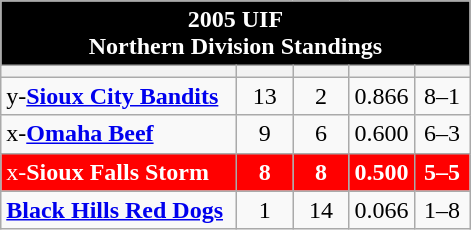<table class="wikitable" style="text-align:center;vertical-align: top">
<tr style="background: black; color:white;">
<td colspan="10" style="vertical-align:middle;"><strong>2005 UIF</strong><br><strong>Northern Division Standings</strong></td>
</tr>
<tr>
<th style="width:150px;"></th>
<th width="30"></th>
<th width="30"></th>
<th width="30"></th>
<th width="30"></th>
</tr>
<tr>
<td align=left>y-<strong><a href='#'>Sioux City Bandits</a></strong></td>
<td>13</td>
<td>2</td>
<td>0.866</td>
<td>8–1</td>
</tr>
<tr>
<td align=left>x-<strong><a href='#'>Omaha Beef</a></strong></td>
<td>9</td>
<td>6</td>
<td>0.600</td>
<td>6–3</td>
</tr>
<tr style="background:Red;color:White">
<td align=left>x-<strong>Sioux Falls Storm</strong></td>
<td><strong>8</strong></td>
<td><strong>8</strong></td>
<td><strong>0.500</strong></td>
<td><strong>5–5</strong></td>
</tr>
<tr>
<td align=left><strong><a href='#'>Black Hills Red Dogs</a></strong></td>
<td>1</td>
<td>14</td>
<td>0.066</td>
<td>1–8</td>
</tr>
</table>
